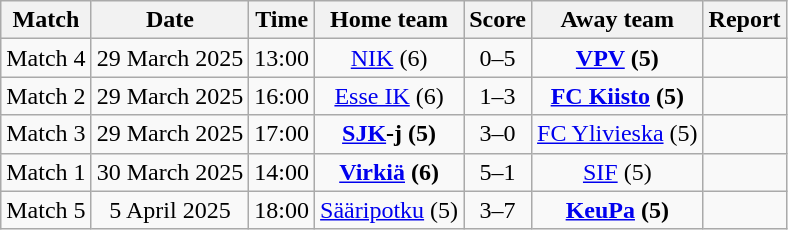<table class="wikitable" style="text-align:center">
<tr>
<th style= width="40px">Match</th>
<th style= width="40px">Date</th>
<th style= width="40px">Time</th>
<th style= width="150px">Home team</th>
<th style= width="60px">Score</th>
<th style= width="150px">Away team</th>
<th style= width="30px">Report</th>
</tr>
<tr>
<td>Match 4</td>
<td>29 March 2025</td>
<td>13:00</td>
<td><a href='#'>NIK</a> (6)</td>
<td>0–5</td>
<td><strong><a href='#'>VPV</a> (5)</strong></td>
<td></td>
</tr>
<tr>
<td>Match 2</td>
<td>29 March 2025</td>
<td>16:00</td>
<td><a href='#'>Esse IK</a> (6)</td>
<td>1–3</td>
<td><strong><a href='#'>FC Kiisto</a> (5)</strong></td>
<td></td>
</tr>
<tr>
<td>Match 3</td>
<td>29 March 2025</td>
<td>17:00</td>
<td><strong><a href='#'>SJK</a>-j (5)</strong></td>
<td>3–0</td>
<td><a href='#'>FC Ylivieska</a> (5)</td>
<td></td>
</tr>
<tr>
<td>Match 1</td>
<td>30 March 2025</td>
<td>14:00</td>
<td><strong><a href='#'>Virkiä</a> (6)</strong></td>
<td>5–1</td>
<td><a href='#'>SIF</a> (5)</td>
<td></td>
</tr>
<tr>
<td>Match 5</td>
<td>5 April 2025</td>
<td>18:00</td>
<td><a href='#'>Sääripotku</a> (5)</td>
<td>3–7</td>
<td><strong><a href='#'>KeuPa</a> (5)</strong></td>
<td></td>
</tr>
</table>
